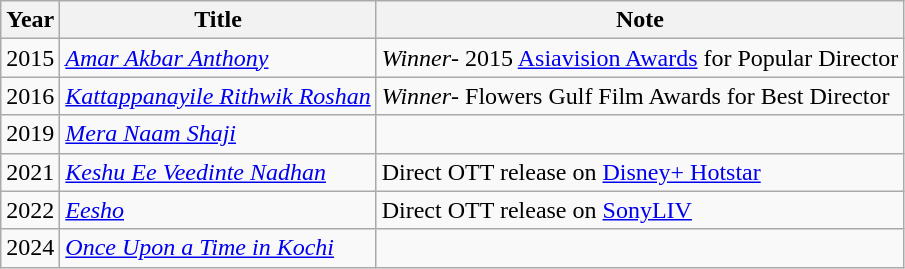<table class="wikitable">
<tr>
<th>Year</th>
<th><strong>Title</strong></th>
<th>Note</th>
</tr>
<tr>
<td>2015</td>
<td><em><a href='#'>Amar Akbar Anthony</a></em></td>
<td><em>Winner</em>- 2015 <a href='#'>Asiavision Awards</a> for Popular Director</td>
</tr>
<tr>
<td>2016</td>
<td><em><a href='#'>Kattappanayile Rithwik Roshan</a></em></td>
<td><em>Winner</em>- Flowers Gulf Film Awards for Best Director</td>
</tr>
<tr>
<td>2019</td>
<td><em><a href='#'>Mera Naam Shaji</a></em></td>
<td></td>
</tr>
<tr>
<td>2021</td>
<td><em><a href='#'>Keshu Ee Veedinte Nadhan</a></em></td>
<td>Direct OTT release on <a href='#'>Disney+ Hotstar</a></td>
</tr>
<tr>
<td>2022</td>
<td><em><a href='#'>Eesho</a></em></td>
<td>Direct OTT release on <a href='#'>SonyLIV</a></td>
</tr>
<tr>
<td>2024</td>
<td><em><a href='#'>Once Upon a Time in Kochi</a></em></td>
<td></td>
</tr>
</table>
